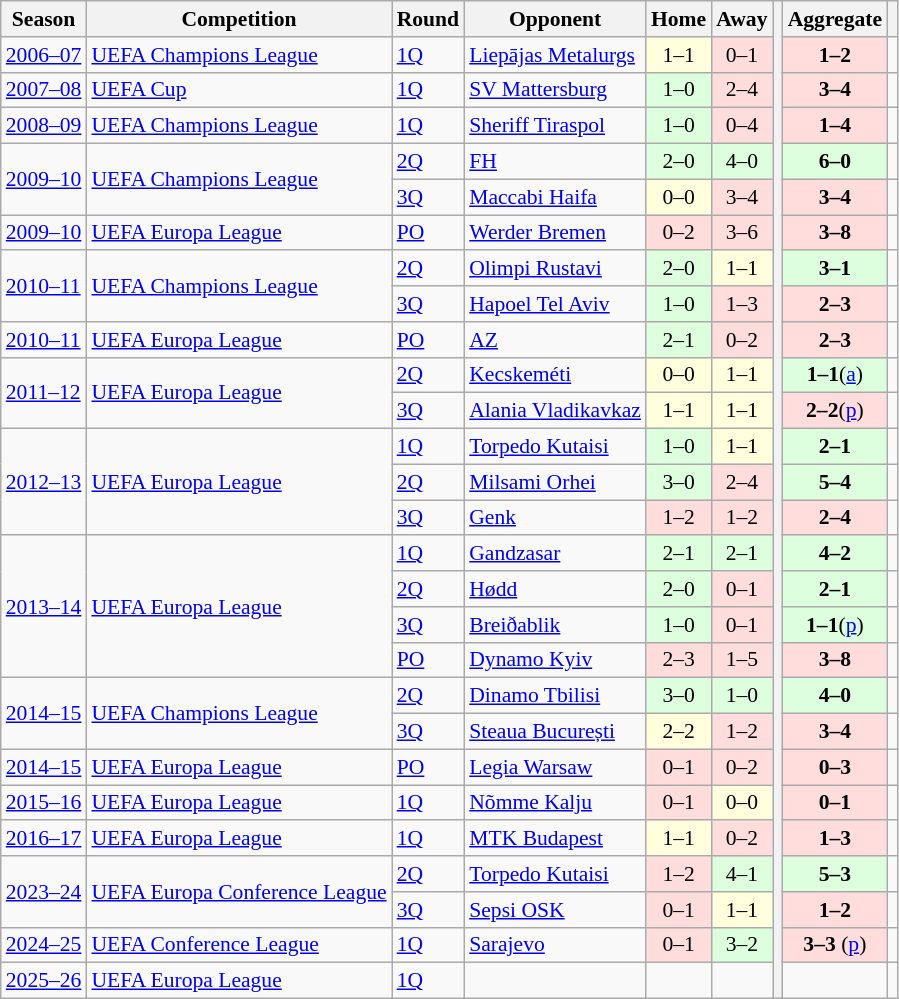<table class="wikitable mw-collapsible mw-collapsed" align=center cellspacing="0" cellpadding="3" style="border:1px solid #AAAAAA;font-size:90%">
<tr>
<th>Season</th>
<th>Competition</th>
<th>Round</th>
<th>Opponent</th>
<th>Home</th>
<th>Away</th>
<th rowspan=28></th>
<th>Aggregate</th>
<th></th>
</tr>
<tr>
<td><a href='#'>2006–07</a></td>
<td><a href='#'>UEFA Champions League</a></td>
<td><a href='#'>1Q</a></td>
<td> <a href='#'>Liepājas Metalurgs</a></td>
<td bgcolor="#ffffdd" style="text-align: center;">1–1</td>
<td bgcolor="#ffdddd" style="text-align: center;">0–1</td>
<td bgcolor="#ffdddd" style="text-align: center;"><strong>1–2</strong></td>
<td></td>
</tr>
<tr>
<td><a href='#'>2007–08</a></td>
<td><a href='#'>UEFA Cup</a></td>
<td><a href='#'>1Q</a></td>
<td> <a href='#'>SV Mattersburg</a></td>
<td bgcolor="#ddffdd" style="text-align: center;">1–0</td>
<td bgcolor="#ffdddd" style="text-align: center;">2–4</td>
<td bgcolor="#ffdddd" style="text-align: center;"><strong>3–4</strong></td>
<td></td>
</tr>
<tr>
<td><a href='#'>2008–09</a></td>
<td><a href='#'>UEFA Champions League</a></td>
<td><a href='#'>1Q</a></td>
<td> <a href='#'>Sheriff Tiraspol</a></td>
<td bgcolor="#ddffdd" style="text-align: center;">1–0</td>
<td bgcolor="#ffdddd" style="text-align: center;">0–4</td>
<td bgcolor="#ffdddd" style="text-align: center;"><strong>1–4</strong></td>
<td></td>
</tr>
<tr>
<td rowspan="2"><a href='#'>2009–10</a></td>
<td rowspan="2"><a href='#'>UEFA Champions League</a></td>
<td><a href='#'>2Q</a></td>
<td> <a href='#'>FH</a></td>
<td bgcolor="#ddffdd" style="text-align: center;">2–0</td>
<td bgcolor="#ddffdd" style="text-align: center;">4–0</td>
<td bgcolor="#ddffdd" style="text-align: center;"><strong>6–0</strong></td>
<td></td>
</tr>
<tr>
<td><a href='#'>3Q</a></td>
<td> <a href='#'>Maccabi Haifa</a></td>
<td bgcolor="#ffffdd" style="text-align: center;">0–0</td>
<td bgcolor="#ffdddd" style="text-align: center;">3–4</td>
<td bgcolor="#ffdddd" style="text-align: center;"><strong>3–4</strong></td>
<td></td>
</tr>
<tr>
<td><a href='#'>2009–10</a></td>
<td><a href='#'>UEFA Europa League</a></td>
<td><a href='#'>PO</a></td>
<td> <a href='#'>Werder Bremen</a></td>
<td bgcolor="#ffdddd" style="text-align: center;">0–2</td>
<td bgcolor="#ffdddd" style="text-align: center;">3–6</td>
<td bgcolor="#ffdddd" style="text-align: center;"><strong>3–8</strong></td>
<td></td>
</tr>
<tr>
<td rowspan="2"><a href='#'>2010–11</a></td>
<td rowspan="2"><a href='#'>UEFA Champions League</a></td>
<td><a href='#'>2Q</a></td>
<td> <a href='#'>Olimpi Rustavi</a></td>
<td bgcolor="#ddffdd" style="text-align: center;">2–0</td>
<td bgcolor="#ffffdd" style="text-align: center;">1–1</td>
<td bgcolor="#ddffdd" style="text-align: center;"><strong>3–1</strong></td>
<td></td>
</tr>
<tr>
<td><a href='#'>3Q</a></td>
<td> <a href='#'>Hapoel Tel Aviv</a></td>
<td bgcolor="#ddffdd" style="text-align: center;">1–0</td>
<td bgcolor="#ffdddd" style="text-align: center;">1–3</td>
<td bgcolor="#ffdddd" style="text-align: center;"><strong>2–3</strong></td>
<td></td>
</tr>
<tr>
<td><a href='#'>2010–11</a></td>
<td><a href='#'>UEFA Europa League</a></td>
<td><a href='#'>PO</a></td>
<td> <a href='#'>AZ</a></td>
<td bgcolor="#ddffdd" style="text-align: center;">2–1</td>
<td bgcolor="#ffdddd" style="text-align: center;">0–2</td>
<td bgcolor="#ffdddd" style="text-align: center;"><strong>2–3</strong></td>
<td></td>
</tr>
<tr>
<td rowspan="2"><a href='#'>2011–12</a></td>
<td rowspan="2"><a href='#'>UEFA Europa League</a></td>
<td><a href='#'>2Q</a></td>
<td> <a href='#'>Kecskeméti</a></td>
<td bgcolor="#ffffdd" style="text-align: center;">0–0</td>
<td bgcolor="#ffffdd" style="text-align: center;">1–1</td>
<td bgcolor="#ddffdd" style="text-align: center;"><strong>1–1</strong>(<a href='#'>a</a>)</td>
<td></td>
</tr>
<tr>
<td><a href='#'>3Q</a></td>
<td> <a href='#'>Alania Vladikavkaz</a></td>
<td bgcolor="#ffffdd" style="text-align: center;">1–1</td>
<td bgcolor="#ffffdd" style="text-align: center;">1–1</td>
<td bgcolor="#ffdddd" style="text-align: center;"><strong>2–2</strong>(<a href='#'>p</a>)</td>
<td></td>
</tr>
<tr>
<td rowspan="3"><a href='#'>2012–13</a></td>
<td rowspan="3"><a href='#'>UEFA Europa League</a></td>
<td><a href='#'>1Q</a></td>
<td> <a href='#'>Torpedo Kutaisi</a></td>
<td bgcolor="#ddffdd" style="text-align: center;">1–0</td>
<td bgcolor="#ffffdd" style="text-align: center;">1–1</td>
<td bgcolor="#ddffdd" style="text-align: center;"><strong>2–1</strong></td>
<td></td>
</tr>
<tr>
<td><a href='#'>2Q</a></td>
<td> <a href='#'>Milsami Orhei</a></td>
<td bgcolor="#ddffdd" style="text-align: center;">3–0</td>
<td bgcolor="#ffdddd" style="text-align: center;">2–4</td>
<td bgcolor="#ddffdd" style="text-align: center;"><strong>5–4</strong></td>
<td></td>
</tr>
<tr>
<td><a href='#'>3Q</a></td>
<td> <a href='#'>Genk</a></td>
<td bgcolor="#ffdddd" style="text-align: center;">1–2</td>
<td bgcolor="#ffdddd" style="text-align: center;">1–2</td>
<td bgcolor="#ffdddd" style="text-align: center;"><strong>2–4</strong></td>
<td></td>
</tr>
<tr>
<td rowspan="4"><a href='#'>2013–14</a></td>
<td rowspan="4"><a href='#'>UEFA Europa League</a></td>
<td><a href='#'>1Q</a></td>
<td> <a href='#'>Gandzasar</a></td>
<td bgcolor="#ddffdd" style="text-align: center;">2–1</td>
<td bgcolor="#ddffdd" style="text-align: center;">2–1</td>
<td bgcolor="#ddffdd" style="text-align: center;"><strong>4–2</strong></td>
<td></td>
</tr>
<tr>
<td><a href='#'>2Q</a></td>
<td> <a href='#'>Hødd</a></td>
<td bgcolor="#ddffdd" style="text-align: center;">2–0</td>
<td bgcolor="#ffdddd" style="text-align: center;">0–1</td>
<td bgcolor="#ddffdd" style="text-align: center;"><strong>2–1</strong></td>
<td></td>
</tr>
<tr>
<td><a href='#'>3Q</a></td>
<td> <a href='#'>Breiðablik</a></td>
<td bgcolor="#ddffdd" style="text-align: center;">1–0</td>
<td bgcolor="#ffdddd" style="text-align: center;">0–1</td>
<td bgcolor="#ddffdd" style="text-align: center;"><strong>1–1</strong>(<a href='#'>p</a>)</td>
<td></td>
</tr>
<tr>
<td><a href='#'>PO</a></td>
<td> <a href='#'>Dynamo Kyiv</a></td>
<td bgcolor="#ffdddd" style="text-align: center;">2–3</td>
<td bgcolor="#ffdddd" style="text-align: center;">1–5</td>
<td bgcolor="#ffdddd" style="text-align: center;"><strong>3–8</strong></td>
<td></td>
</tr>
<tr>
<td rowspan="2"><a href='#'>2014–15</a></td>
<td rowspan="2"><a href='#'>UEFA Champions League</a></td>
<td><a href='#'>2Q</a></td>
<td> <a href='#'>Dinamo Tbilisi</a></td>
<td bgcolor="#ddffdd" style="text-align: center;">3–0</td>
<td bgcolor="#ddffdd" style="text-align: center;">1–0</td>
<td bgcolor="#ddffdd" style="text-align: center;"><strong>4–0</strong></td>
<td></td>
</tr>
<tr>
<td><a href='#'>3Q</a></td>
<td> <a href='#'>Steaua București</a></td>
<td bgcolor="#ffffdd" style="text-align: center;">2–2</td>
<td bgcolor="#ffdddd" style="text-align: center;">1–2</td>
<td bgcolor="#ffdddd" style="text-align: center;"><strong>3–4</strong></td>
<td></td>
</tr>
<tr>
<td><a href='#'>2014–15</a></td>
<td><a href='#'>UEFA Europa League</a></td>
<td><a href='#'>PO</a></td>
<td> <a href='#'>Legia Warsaw</a></td>
<td bgcolor="#ffdddd" style="text-align: center;">0–1</td>
<td bgcolor="#ffdddd" style="text-align: center;">0–2</td>
<td bgcolor="#ffdddd" style="text-align: center;"><strong>0–3</strong></td>
<td></td>
</tr>
<tr>
<td><a href='#'>2015–16</a></td>
<td><a href='#'>UEFA Europa League</a></td>
<td><a href='#'>1Q</a></td>
<td> <a href='#'>Nõmme Kalju</a></td>
<td bgcolor="#ffdddd" style="text-align: center;">0–1</td>
<td bgcolor="#ffffdd" style="text-align: center;">0–0</td>
<td bgcolor="#ffdddd" style="text-align: center;"><strong>0–1</strong></td>
<td></td>
</tr>
<tr>
<td><a href='#'>2016–17</a></td>
<td><a href='#'>UEFA Europa League</a></td>
<td><a href='#'>1Q</a></td>
<td> <a href='#'>MTK Budapest</a></td>
<td bgcolor="#ffffdd" style="text-align: center;">1–1</td>
<td bgcolor="#ffdddd" style="text-align: center;">0–2</td>
<td bgcolor="#ffdddd" style="text-align: center;"><strong>1–3</strong></td>
<td></td>
</tr>
<tr>
<td rowspan="2"><a href='#'>2023–24</a></td>
<td rowspan="2"><a href='#'>UEFA Europa Conference League</a></td>
<td><a href='#'>2Q</a></td>
<td> <a href='#'>Torpedo Kutaisi</a></td>
<td bgcolor="#ffdddd" style="text-align: center;">1–2</td>
<td bgcolor="#ddffdd" style="text-align: center;">4–1</td>
<td bgcolor="#ddffdd" style="text-align: center;"><strong>5–3</strong></td>
<td></td>
</tr>
<tr>
<td><a href='#'>3Q</a></td>
<td> <a href='#'>Sepsi OSK</a></td>
<td bgcolor="#ffdddd" style="text-align: center;">0–1</td>
<td bgcolor="#ffffdd" style="text-align: center;">1–1</td>
<td bgcolor="#ffdddd" style="text-align: center;"><strong>1–2</strong></td>
<td></td>
</tr>
<tr>
<td><a href='#'>2024–25</a></td>
<td><a href='#'>UEFA Conference League</a></td>
<td><a href='#'>1Q</a></td>
<td> <a href='#'>Sarajevo</a></td>
<td bgcolor="#ffdddd" style="text-align: center;">0–1</td>
<td bgcolor="#ddffdd" style="text-align: center;">3–2</td>
<td bgcolor="#ffdddd" style="text-align: center;"><strong>3–3</strong> (<a href='#'>p</a>)</td>
<td></td>
</tr>
<tr>
<td><a href='#'>2025–26</a></td>
<td><a href='#'>UEFA Europa League</a></td>
<td><a href='#'>1Q</a></td>
<td></td>
<td style="text-align: center;"></td>
<td style="text-align: center;"></td>
<td style="text-align: center;"></td>
<td></td>
</tr>
</table>
